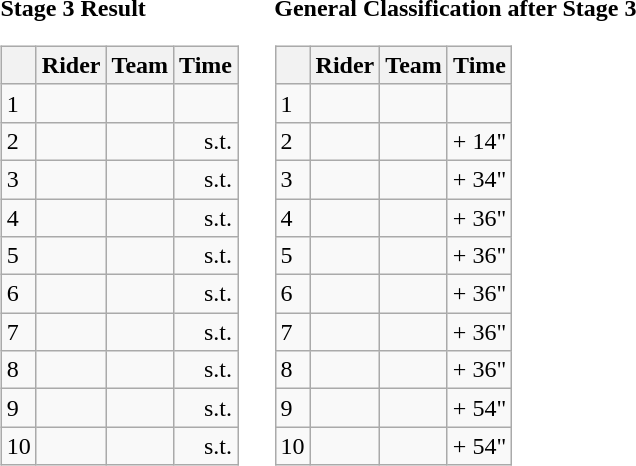<table>
<tr>
<td><strong>Stage 3 Result</strong><br><table class="wikitable">
<tr>
<th></th>
<th>Rider</th>
<th>Team</th>
<th>Time</th>
</tr>
<tr>
<td>1</td>
<td></td>
<td></td>
<td align="right"></td>
</tr>
<tr>
<td>2</td>
<td></td>
<td></td>
<td align="right">s.t.</td>
</tr>
<tr>
<td>3</td>
<td> </td>
<td></td>
<td align="right">s.t.</td>
</tr>
<tr>
<td>4</td>
<td></td>
<td></td>
<td align="right">s.t.</td>
</tr>
<tr>
<td>5</td>
<td></td>
<td></td>
<td align="right">s.t.</td>
</tr>
<tr>
<td>6</td>
<td></td>
<td></td>
<td align="right">s.t.</td>
</tr>
<tr>
<td>7</td>
<td></td>
<td></td>
<td align="right">s.t.</td>
</tr>
<tr>
<td>8</td>
<td></td>
<td></td>
<td align="right">s.t.</td>
</tr>
<tr>
<td>9</td>
<td></td>
<td></td>
<td align="right">s.t.</td>
</tr>
<tr>
<td>10</td>
<td></td>
<td></td>
<td align="right">s.t.</td>
</tr>
</table>
</td>
<td></td>
<td><strong>General Classification after Stage 3</strong><br><table class="wikitable">
<tr>
<th></th>
<th>Rider</th>
<th>Team</th>
<th>Time</th>
</tr>
<tr>
<td>1</td>
<td> </td>
<td></td>
<td align="right"></td>
</tr>
<tr>
<td>2</td>
<td></td>
<td></td>
<td align="right">+ 14"</td>
</tr>
<tr>
<td>3</td>
<td> </td>
<td></td>
<td align="right">+ 34"</td>
</tr>
<tr>
<td>4</td>
<td></td>
<td></td>
<td align="right">+ 36"</td>
</tr>
<tr>
<td>5</td>
<td></td>
<td></td>
<td align="right">+ 36"</td>
</tr>
<tr>
<td>6</td>
<td></td>
<td></td>
<td align="right">+ 36"</td>
</tr>
<tr>
<td>7</td>
<td></td>
<td></td>
<td align="right">+ 36"</td>
</tr>
<tr>
<td>8</td>
<td></td>
<td></td>
<td align="right">+ 36"</td>
</tr>
<tr>
<td>9</td>
<td></td>
<td></td>
<td align="right">+ 54"</td>
</tr>
<tr>
<td>10</td>
<td></td>
<td></td>
<td align="right">+ 54"</td>
</tr>
</table>
</td>
</tr>
</table>
